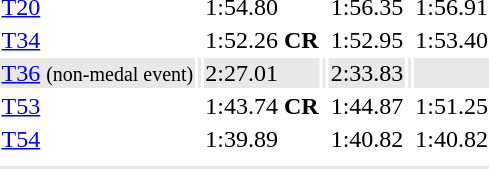<table>
<tr>
<td><a href='#'>T20</a></td>
<td></td>
<td>1:54.80</td>
<td></td>
<td>1:56.35</td>
<td></td>
<td>1:56.91</td>
</tr>
<tr>
<td><a href='#'>T34</a></td>
<td></td>
<td>1:52.26 <strong>CR</strong></td>
<td></td>
<td>1:52.95</td>
<td></td>
<td>1:53.40</td>
</tr>
<tr bgcolor=#e8e8e8>
<td><a href='#'>T36</a> <small>(non-medal event)</small></td>
<td></td>
<td>2:27.01</td>
<td></td>
<td>2:33.83</td>
<td></td>
<td></td>
</tr>
<tr>
<td><a href='#'>T53</a></td>
<td></td>
<td>1:43.74 <strong>CR</strong></td>
<td></td>
<td>1:44.87</td>
<td></td>
<td>1:51.25</td>
</tr>
<tr>
<td><a href='#'>T54</a></td>
<td></td>
<td>1:39.89</td>
<td></td>
<td>1:40.82</td>
<td></td>
<td>1:40.82</td>
</tr>
<tr>
<td colspan=7></td>
</tr>
<tr>
</tr>
<tr bgcolor= e8e8e8>
<td colspan=7></td>
</tr>
</table>
